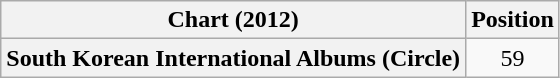<table class="wikitable sortable plainrowheaders" style="text-align:center;">
<tr>
<th scope="col">Chart (2012)</th>
<th scope="col">Position</th>
</tr>
<tr>
<th scope="row">South Korean International Albums (Circle)</th>
<td>59</td>
</tr>
</table>
